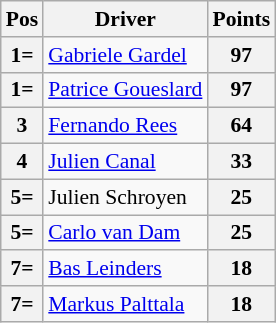<table class="wikitable" style="font-size: 90%;">
<tr>
<th>Pos</th>
<th>Driver</th>
<th>Points</th>
</tr>
<tr>
<th>1=</th>
<td> <a href='#'>Gabriele Gardel</a></td>
<th align="center">97</th>
</tr>
<tr>
<th>1=</th>
<td> <a href='#'>Patrice Goueslard</a></td>
<th align="center">97</th>
</tr>
<tr>
<th>3</th>
<td> <a href='#'>Fernando Rees</a></td>
<th align="center">64</th>
</tr>
<tr>
<th>4</th>
<td> <a href='#'>Julien Canal</a></td>
<th align="center">33</th>
</tr>
<tr>
<th>5=</th>
<td> Julien Schroyen</td>
<th align="center">25</th>
</tr>
<tr>
<th>5=</th>
<td> <a href='#'>Carlo van Dam</a></td>
<th align="center">25</th>
</tr>
<tr>
<th>7=</th>
<td> <a href='#'>Bas Leinders</a></td>
<th align="center">18</th>
</tr>
<tr>
<th>7=</th>
<td> <a href='#'>Markus Palttala</a></td>
<th align="center">18</th>
</tr>
</table>
